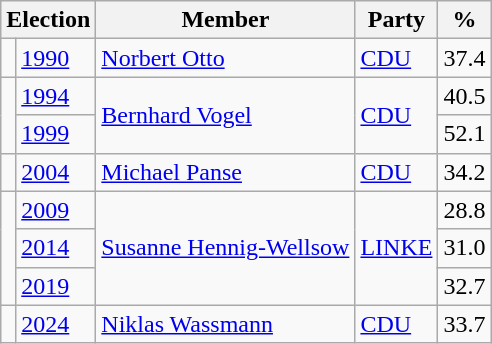<table class=wikitable>
<tr>
<th colspan=2>Election</th>
<th>Member</th>
<th>Party</th>
<th>%</th>
</tr>
<tr>
<td bgcolor=></td>
<td><a href='#'>1990</a></td>
<td><a href='#'>Norbert Otto</a></td>
<td><a href='#'>CDU</a></td>
<td align=right>37.4</td>
</tr>
<tr>
<td rowspan=2 bgcolor=></td>
<td><a href='#'>1994</a></td>
<td rowspan=2><a href='#'>Bernhard Vogel</a></td>
<td rowspan=2><a href='#'>CDU</a></td>
<td align=right>40.5</td>
</tr>
<tr>
<td><a href='#'>1999</a></td>
<td align=right>52.1</td>
</tr>
<tr>
<td bgcolor=></td>
<td><a href='#'>2004</a></td>
<td><a href='#'>Michael Panse</a></td>
<td><a href='#'>CDU</a></td>
<td align=right>34.2</td>
</tr>
<tr>
<td rowspan=3 bgcolor=></td>
<td><a href='#'>2009</a></td>
<td rowspan=3><a href='#'>Susanne Hennig-Wellsow</a></td>
<td rowspan=3><a href='#'>LINKE</a></td>
<td align=right>28.8</td>
</tr>
<tr>
<td><a href='#'>2014</a></td>
<td align=right>31.0</td>
</tr>
<tr>
<td><a href='#'>2019</a></td>
<td align=right>32.7</td>
</tr>
<tr>
<td bgcolor=></td>
<td><a href='#'>2024</a></td>
<td><a href='#'>Niklas Wassmann</a></td>
<td><a href='#'>CDU</a></td>
<td align=right>33.7</td>
</tr>
</table>
